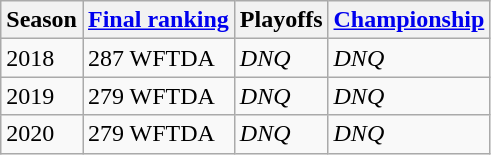<table class="wikitable sortable">
<tr>
<th>Season</th>
<th><a href='#'>Final ranking</a></th>
<th>Playoffs</th>
<th><a href='#'>Championship</a></th>
</tr>
<tr>
<td>2018</td>
<td>287 WFTDA</td>
<td><em>DNQ</em></td>
<td><em>DNQ</em></td>
</tr>
<tr>
<td>2019</td>
<td>279 WFTDA</td>
<td><em>DNQ</em></td>
<td><em>DNQ</em></td>
</tr>
<tr>
<td>2020</td>
<td>279 WFTDA</td>
<td><em>DNQ</em></td>
<td><em>DNQ</em></td>
</tr>
</table>
